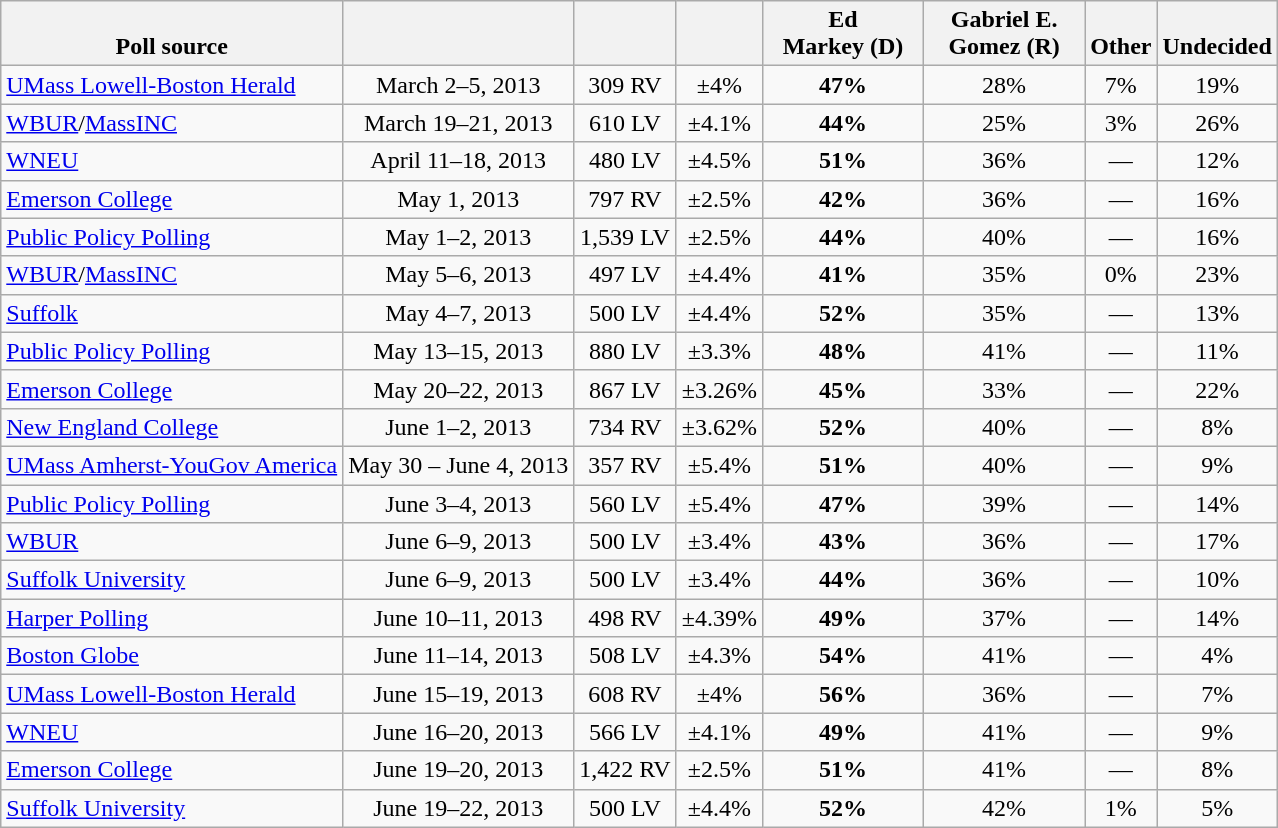<table class="wikitable" style="text-align:center">
<tr valign= bottom>
<th>Poll source</th>
<th></th>
<th></th>
<th></th>
<th style="width:100px;">Ed<br>Markey (D)</th>
<th style="width:100px;">Gabriel E.<br>Gomez (R)</th>
<th>Other</th>
<th>Undecided</th>
</tr>
<tr>
<td align=left><a href='#'>UMass Lowell-Boston Herald</a></td>
<td>March 2–5, 2013</td>
<td>309 RV</td>
<td>±4%</td>
<td><strong>47%</strong></td>
<td>28%</td>
<td>7%</td>
<td>19%</td>
</tr>
<tr>
<td align=left><a href='#'>WBUR</a>/<a href='#'>MassINC</a></td>
<td>March 19–21, 2013</td>
<td>610 LV</td>
<td>±4.1%</td>
<td><strong>44%</strong></td>
<td>25%</td>
<td>3%</td>
<td>26%</td>
</tr>
<tr>
<td align=left><a href='#'>WNEU</a></td>
<td>April 11–18, 2013</td>
<td>480 LV</td>
<td>±4.5%</td>
<td><strong>51%</strong></td>
<td>36%</td>
<td>—</td>
<td>12%</td>
</tr>
<tr>
<td align=left><a href='#'>Emerson College</a></td>
<td>May 1, 2013</td>
<td>797 RV</td>
<td>±2.5%</td>
<td><strong>42%</strong></td>
<td>36%</td>
<td>—</td>
<td>16%</td>
</tr>
<tr>
<td align=left><a href='#'>Public Policy Polling</a></td>
<td>May 1–2, 2013</td>
<td>1,539 LV</td>
<td>±2.5%</td>
<td><strong>44%</strong></td>
<td>40%</td>
<td>—</td>
<td>16%</td>
</tr>
<tr>
<td align=left><a href='#'>WBUR</a>/<a href='#'>MassINC</a></td>
<td>May 5–6, 2013</td>
<td>497 LV</td>
<td>±4.4%</td>
<td><strong>41%</strong></td>
<td>35%</td>
<td>0%</td>
<td>23%</td>
</tr>
<tr>
<td align=left><a href='#'>Suffolk</a></td>
<td>May 4–7, 2013</td>
<td>500 LV</td>
<td>±4.4%</td>
<td><strong>52%</strong></td>
<td>35%</td>
<td>—</td>
<td>13%</td>
</tr>
<tr>
<td align=left><a href='#'>Public Policy Polling</a></td>
<td>May 13–15, 2013</td>
<td>880 LV</td>
<td>±3.3%</td>
<td><strong>48%</strong></td>
<td>41%</td>
<td>—</td>
<td>11%</td>
</tr>
<tr>
<td align=left><a href='#'>Emerson College</a></td>
<td>May 20–22, 2013</td>
<td>867 LV</td>
<td>±3.26%</td>
<td><strong>45%</strong></td>
<td>33%</td>
<td>—</td>
<td>22%</td>
</tr>
<tr>
<td align=left><a href='#'>New England College</a></td>
<td>June 1–2, 2013</td>
<td>734 RV</td>
<td>±3.62%</td>
<td><strong>52%</strong></td>
<td>40%</td>
<td>—</td>
<td>8%</td>
</tr>
<tr>
<td align=left><a href='#'>UMass Amherst-YouGov America</a></td>
<td>May 30 – June 4, 2013</td>
<td>357 RV</td>
<td>±5.4%</td>
<td><strong>51%</strong></td>
<td>40%</td>
<td>—</td>
<td>9%</td>
</tr>
<tr>
<td align=left><a href='#'>Public Policy Polling</a></td>
<td>June 3–4, 2013</td>
<td>560 LV</td>
<td>±5.4%</td>
<td><strong>47%</strong></td>
<td>39%</td>
<td>—</td>
<td>14%</td>
</tr>
<tr>
<td align=left><a href='#'>WBUR</a></td>
<td>June 6–9, 2013</td>
<td>500 LV</td>
<td>±3.4%</td>
<td><strong>43%</strong></td>
<td>36%</td>
<td>—</td>
<td>17%</td>
</tr>
<tr>
<td align=left><a href='#'>Suffolk University</a></td>
<td>June 6–9, 2013</td>
<td>500 LV</td>
<td>±3.4%</td>
<td><strong>44%</strong></td>
<td>36%</td>
<td>—</td>
<td>10%</td>
</tr>
<tr>
<td align=left><a href='#'>Harper Polling</a></td>
<td>June 10–11, 2013</td>
<td>498 RV</td>
<td>±4.39%</td>
<td><strong>49%</strong></td>
<td>37%</td>
<td>—</td>
<td>14%</td>
</tr>
<tr>
<td align=left><a href='#'>Boston Globe</a></td>
<td>June 11–14, 2013</td>
<td>508 LV</td>
<td>±4.3%</td>
<td><strong>54%</strong></td>
<td>41%</td>
<td>—</td>
<td>4%</td>
</tr>
<tr>
<td align=left><a href='#'>UMass Lowell-Boston Herald</a></td>
<td>June 15–19, 2013</td>
<td>608 RV</td>
<td>±4%</td>
<td><strong>56%</strong></td>
<td>36%</td>
<td>—</td>
<td>7%</td>
</tr>
<tr>
<td align=left><a href='#'>WNEU</a></td>
<td>June 16–20, 2013</td>
<td>566 LV</td>
<td>±4.1%</td>
<td><strong>49%</strong></td>
<td>41%</td>
<td>—</td>
<td>9%</td>
</tr>
<tr>
<td align=left><a href='#'>Emerson College</a></td>
<td>June 19–20, 2013</td>
<td>1,422 RV</td>
<td>±2.5%</td>
<td><strong>51%</strong></td>
<td>41%</td>
<td>—</td>
<td>8%</td>
</tr>
<tr>
<td align=left><a href='#'>Suffolk University</a></td>
<td>June 19–22, 2013</td>
<td>500 LV</td>
<td>±4.4%</td>
<td><strong>52%</strong></td>
<td>42%</td>
<td>1%</td>
<td>5%</td>
</tr>
</table>
